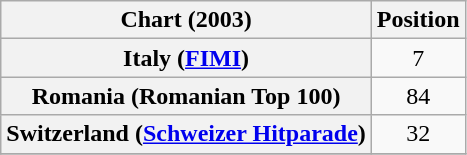<table class="wikitable sortable plainrowheaders">
<tr>
<th>Chart (2003)</th>
<th>Position</th>
</tr>
<tr>
<th scope="row">Italy (<a href='#'>FIMI</a>)</th>
<td style="text-align:center;">7</td>
</tr>
<tr>
<th scope="row">Romania (Romanian Top 100)</th>
<td align="center">84</td>
</tr>
<tr>
<th scope="row">Switzerland (<a href='#'>Schweizer Hitparade</a>)</th>
<td style="text-align:center;">32</td>
</tr>
<tr>
</tr>
</table>
